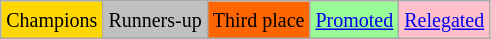<table class="wikitable">
<tr>
<td bgcolor="gold"><small>Champions</small></td>
<td bgcolor="silver"><small>Runners-up</small></td>
<td bgcolor="ff6600"><small>Third place</small></td>
<td bgcolor="palegreen"><small><a href='#'>Promoted</a></small></td>
<td bgcolor="pink"><small><a href='#'>Relegated</a></small></td>
</tr>
</table>
